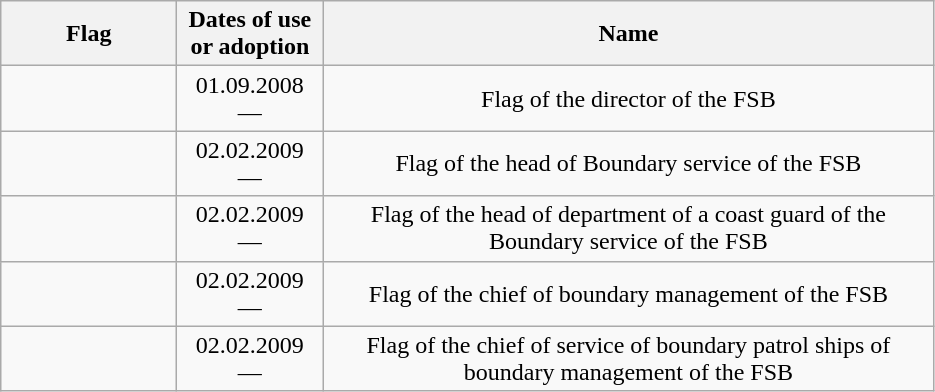<table class="wikitable">
<tr>
<th width="110">Flag</th>
<th width="90">Dates of use or adoption</th>
<th width="400">Name</th>
</tr>
<tr style="text-align:center;">
<td></td>
<td>01.09.2008 —</td>
<td>Flag of the director of the FSB</td>
</tr>
<tr style="text-align:center;">
<td></td>
<td>02.02.2009 —</td>
<td>Flag of the head of Boundary service of the FSB</td>
</tr>
<tr style="text-align:center;">
<td></td>
<td>02.02.2009 —</td>
<td>Flag of the head of department of a coast guard of the Boundary service of the FSB</td>
</tr>
<tr style="text-align:center;">
<td></td>
<td>02.02.2009 —</td>
<td>Flag of the chief of boundary management of the FSB</td>
</tr>
<tr style="text-align:center;">
<td></td>
<td>02.02.2009 —</td>
<td>Flag of the chief of service of boundary patrol ships of boundary management of the FSB</td>
</tr>
</table>
